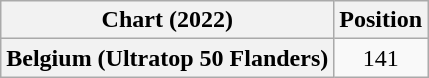<table class="wikitable plainrowheaders" style="text-align:center">
<tr>
<th scope="col">Chart (2022)</th>
<th scope="col">Position</th>
</tr>
<tr>
<th scope="row">Belgium (Ultratop 50 Flanders)</th>
<td>141</td>
</tr>
</table>
